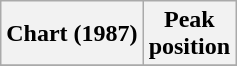<table class="wikitable sortable plainrowheaders" style="text-align:center;">
<tr>
<th scope="col">Chart (1987)</th>
<th scope="col">Peak<br>position</th>
</tr>
<tr>
</tr>
</table>
